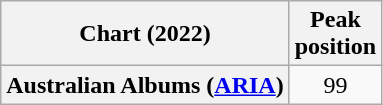<table class="wikitable plainrowheaders">
<tr>
<th>Chart (2022)</th>
<th>Peak<br>position</th>
</tr>
<tr>
<th scope="row">Australian Albums (<a href='#'>ARIA</a>)</th>
<td style="text-align:center;">99</td>
</tr>
</table>
